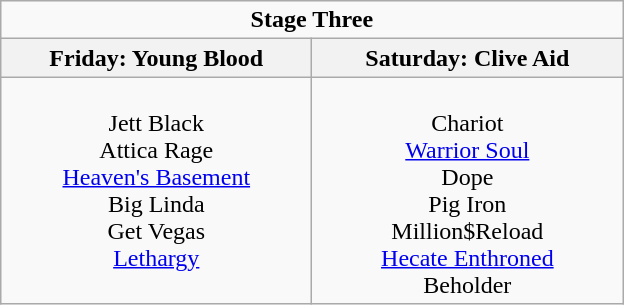<table class="wikitable">
<tr>
<td colspan="2" align="center"><strong>Stage Three</strong></td>
</tr>
<tr>
<th>Friday: <strong>Young Blood</strong></th>
<th>Saturday: <strong>Clive Aid</strong></th>
</tr>
<tr>
<td valign="top" align="center" width=200><br>Jett Black<br>
Attica Rage<br>
<a href='#'>Heaven's Basement</a><br>
Big Linda<br>
Get Vegas<br>
<a href='#'>Lethargy</a><br></td>
<td valign="top" align="center" width=200><br>Chariot<br>
<a href='#'>Warrior Soul</a><br>
Dope<br>
Pig Iron<br>
Million$Reload<br>
<a href='#'>Hecate Enthroned</a><br>
Beholder<br></td>
</tr>
</table>
